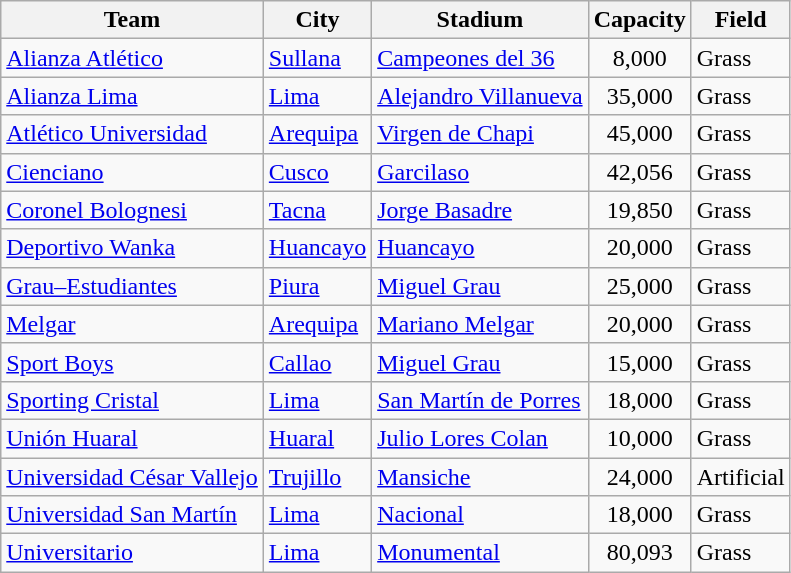<table class="wikitable sortable">
<tr>
<th>Team</th>
<th>City</th>
<th>Stadium</th>
<th>Capacity</th>
<th>Field</th>
</tr>
<tr>
<td><a href='#'>Alianza Atlético</a></td>
<td><a href='#'>Sullana</a></td>
<td><a href='#'>Campeones del 36</a></td>
<td align="center">8,000</td>
<td>Grass</td>
</tr>
<tr>
<td><a href='#'>Alianza Lima</a></td>
<td><a href='#'>Lima</a></td>
<td><a href='#'>Alejandro Villanueva</a></td>
<td align="center">35,000</td>
<td>Grass</td>
</tr>
<tr>
<td><a href='#'>Atlético Universidad</a></td>
<td><a href='#'>Arequipa</a></td>
<td><a href='#'>Virgen de Chapi</a></td>
<td align="center">45,000</td>
<td>Grass</td>
</tr>
<tr>
<td><a href='#'>Cienciano</a></td>
<td><a href='#'>Cusco</a></td>
<td><a href='#'>Garcilaso</a></td>
<td align="center">42,056</td>
<td>Grass</td>
</tr>
<tr>
<td><a href='#'>Coronel Bolognesi</a></td>
<td><a href='#'>Tacna</a></td>
<td><a href='#'>Jorge Basadre</a></td>
<td align="center">19,850</td>
<td>Grass</td>
</tr>
<tr>
<td><a href='#'>Deportivo Wanka</a></td>
<td><a href='#'>Huancayo</a></td>
<td><a href='#'>Huancayo</a></td>
<td align="center">20,000</td>
<td>Grass</td>
</tr>
<tr>
<td><a href='#'>Grau–Estudiantes</a></td>
<td><a href='#'>Piura</a></td>
<td><a href='#'>Miguel Grau</a></td>
<td align="center">25,000</td>
<td>Grass</td>
</tr>
<tr>
<td><a href='#'>Melgar</a></td>
<td><a href='#'>Arequipa</a></td>
<td><a href='#'>Mariano Melgar</a></td>
<td align="center">20,000</td>
<td>Grass</td>
</tr>
<tr>
<td><a href='#'>Sport Boys</a></td>
<td><a href='#'>Callao</a></td>
<td><a href='#'>Miguel Grau</a></td>
<td align="center">15,000</td>
<td>Grass</td>
</tr>
<tr>
<td><a href='#'>Sporting Cristal</a></td>
<td><a href='#'>Lima</a></td>
<td><a href='#'>San Martín de Porres</a></td>
<td align="center">18,000</td>
<td>Grass</td>
</tr>
<tr>
<td><a href='#'>Unión Huaral</a></td>
<td><a href='#'>Huaral</a></td>
<td><a href='#'>Julio Lores Colan</a></td>
<td align="center">10,000</td>
<td>Grass</td>
</tr>
<tr>
<td><a href='#'>Universidad César Vallejo</a></td>
<td><a href='#'>Trujillo</a></td>
<td><a href='#'>Mansiche</a></td>
<td align="center">24,000</td>
<td>Artificial</td>
</tr>
<tr>
<td><a href='#'>Universidad San Martín</a></td>
<td><a href='#'>Lima</a></td>
<td><a href='#'>Nacional</a></td>
<td align="center">18,000</td>
<td>Grass</td>
</tr>
<tr>
<td><a href='#'>Universitario</a></td>
<td><a href='#'>Lima</a></td>
<td><a href='#'>Monumental</a></td>
<td align="center">80,093</td>
<td>Grass</td>
</tr>
</table>
